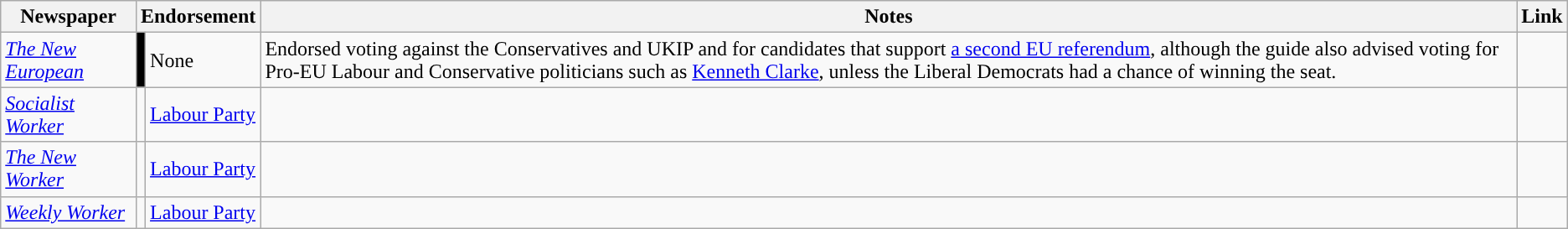<table class="wikitable">
<tr>
<th>Newspaper</th>
<th colspan=2>Endorsement</th>
<th>Notes</th>
<th>Link</th>
</tr>
<tr>
<td><em><a href='#'>The New European</a></em></td>
<td style="background-color:black"></td>
<td>None</td>
<td>Endorsed voting against the Conservatives and UKIP and for candidates that support <a href='#'>a second EU referendum</a>, although the guide also advised voting for Pro-EU Labour and Conservative politicians such as <a href='#'>Kenneth Clarke</a>, unless the Liberal Democrats had a chance of winning the seat.</td>
<td></td>
</tr>
<tr>
<td><em><a href='#'>Socialist Worker</a></em></td>
<td style="background-color: "></td>
<td><a href='#'>Labour Party</a></td>
<td></td>
<td></td>
</tr>
<tr>
<td><em><a href='#'>The New Worker</a></em></td>
<td style="background-color: "></td>
<td><a href='#'>Labour Party</a></td>
<td></td>
<td></td>
</tr>
<tr>
<td><em><a href='#'>Weekly Worker</a></em></td>
<td style="background-color: "></td>
<td><a href='#'>Labour Party</a></td>
<td></td>
<td></td>
</tr>
</table>
